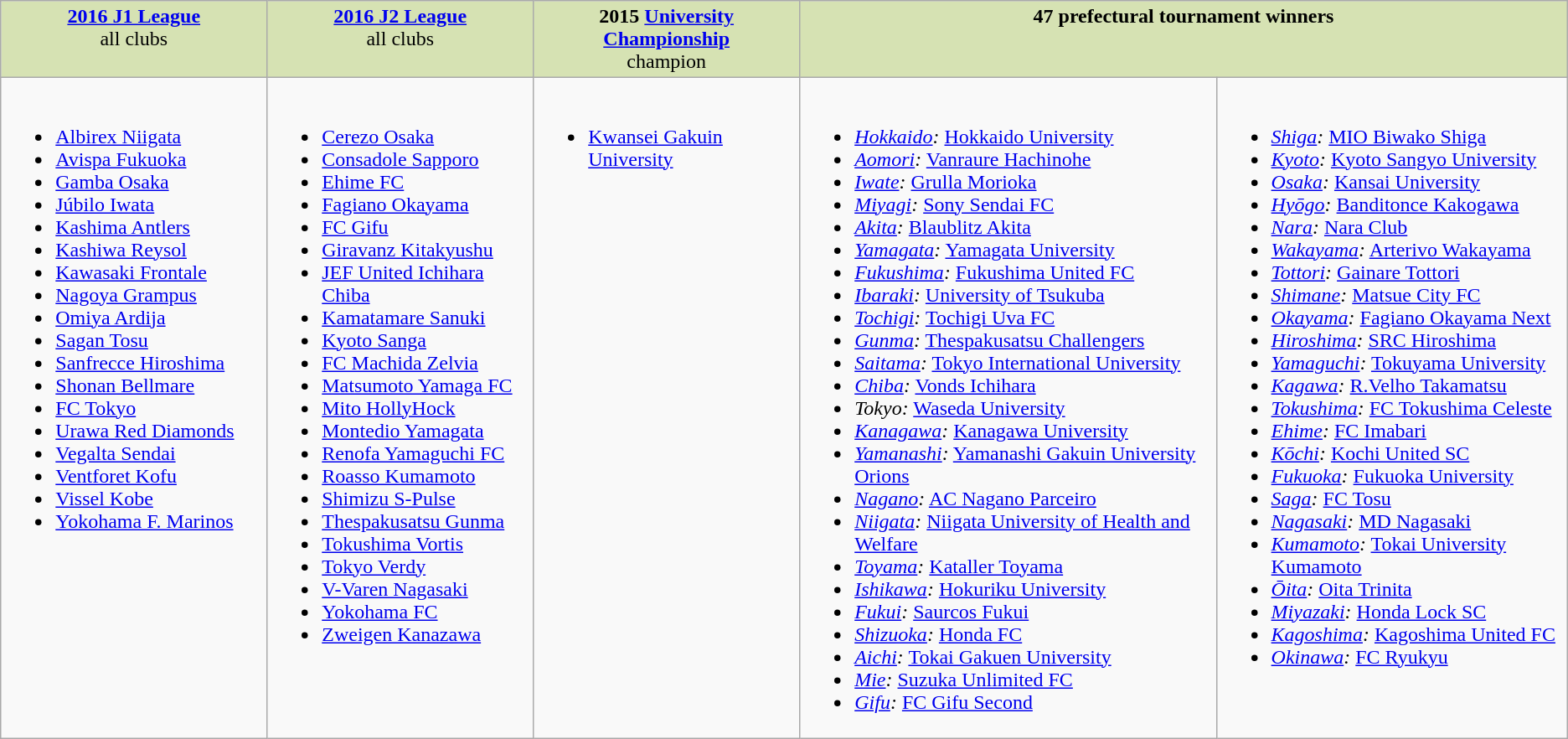<table class="wikitable">
<tr style="vertical-align:top; background:#d6e2b3; text-align:center;">
<td style="width:17%;"><strong><a href='#'>2016 J1 League</a></strong><br>all clubs</td>
<td style="width:17%;"><strong><a href='#'>2016 J2 League</a></strong><br>all clubs</td>
<td style="width:17%;"><strong>2015 <a href='#'>University Championship</a></strong><br>champion</td>
<td colspan="2" style="width:49%;"><strong>47 prefectural tournament winners</strong><br></td>
</tr>
<tr valign="top">
<td><br><ul><li><a href='#'>Albirex Niigata</a></li><li><a href='#'>Avispa Fukuoka</a></li><li><a href='#'>Gamba Osaka</a></li><li><a href='#'>Júbilo Iwata</a></li><li><a href='#'>Kashima Antlers</a></li><li><a href='#'>Kashiwa Reysol</a></li><li><a href='#'>Kawasaki Frontale</a></li><li><a href='#'>Nagoya Grampus</a></li><li><a href='#'>Omiya Ardija</a></li><li><a href='#'>Sagan Tosu</a></li><li><a href='#'>Sanfrecce Hiroshima</a></li><li><a href='#'>Shonan Bellmare</a></li><li><a href='#'>FC Tokyo</a></li><li><a href='#'>Urawa Red Diamonds</a></li><li><a href='#'>Vegalta Sendai</a></li><li><a href='#'>Ventforet Kofu</a></li><li><a href='#'>Vissel Kobe</a></li><li><a href='#'>Yokohama F. Marinos</a></li></ul></td>
<td><br><ul><li><a href='#'>Cerezo Osaka</a></li><li><a href='#'>Consadole Sapporo</a></li><li><a href='#'>Ehime FC</a></li><li><a href='#'>Fagiano Okayama</a></li><li><a href='#'>FC Gifu</a></li><li><a href='#'>Giravanz Kitakyushu</a></li><li><a href='#'>JEF United Ichihara Chiba</a></li><li><a href='#'>Kamatamare Sanuki</a></li><li><a href='#'>Kyoto Sanga</a></li><li><a href='#'>FC Machida Zelvia</a></li><li><a href='#'>Matsumoto Yamaga FC</a></li><li><a href='#'>Mito HollyHock</a></li><li><a href='#'>Montedio Yamagata</a></li><li><a href='#'>Renofa Yamaguchi FC</a></li><li><a href='#'>Roasso Kumamoto</a></li><li><a href='#'>Shimizu S-Pulse</a></li><li><a href='#'>Thespakusatsu Gunma</a></li><li><a href='#'>Tokushima Vortis</a></li><li><a href='#'>Tokyo Verdy</a></li><li><a href='#'>V-Varen Nagasaki</a></li><li><a href='#'>Yokohama FC</a></li><li><a href='#'>Zweigen Kanazawa</a></li></ul></td>
<td><br><ul><li><a href='#'>Kwansei Gakuin University</a></li></ul></td>
<td><br><ul><li><em><a href='#'>Hokkaido</a>:</em> <a href='#'>Hokkaido University</a></li><li><em><a href='#'>Aomori</a>:</em> <a href='#'>Vanraure Hachinohe</a></li><li><em><a href='#'>Iwate</a>:</em> <a href='#'>Grulla Morioka</a></li><li><em><a href='#'>Miyagi</a>:</em> <a href='#'>Sony Sendai FC</a></li><li><em><a href='#'>Akita</a>:</em> <a href='#'>Blaublitz Akita</a></li><li><em><a href='#'>Yamagata</a>:</em> <a href='#'>Yamagata University</a></li><li><em><a href='#'>Fukushima</a>:</em> <a href='#'>Fukushima United FC</a></li><li><em><a href='#'>Ibaraki</a>:</em> <a href='#'>University of Tsukuba</a></li><li><em><a href='#'>Tochigi</a>:</em> <a href='#'>Tochigi Uva FC</a></li><li><em><a href='#'>Gunma</a>:</em> <a href='#'>Thespakusatsu Challengers</a></li><li><em><a href='#'>Saitama</a>:</em> <a href='#'>Tokyo International University</a></li><li><em><a href='#'>Chiba</a>:</em> <a href='#'>Vonds Ichihara</a></li><li><em>Tokyo:</em> <a href='#'>Waseda University</a></li><li><em><a href='#'>Kanagawa</a>:</em> <a href='#'>Kanagawa University</a></li><li><em><a href='#'>Yamanashi</a>:</em> <a href='#'>Yamanashi Gakuin University Orions</a></li><li><em><a href='#'>Nagano</a>:</em> <a href='#'>AC Nagano Parceiro</a></li><li><em><a href='#'>Niigata</a>:</em> <a href='#'>Niigata University of Health and Welfare</a></li><li><em><a href='#'>Toyama</a>:</em> <a href='#'>Kataller Toyama</a></li><li><em><a href='#'>Ishikawa</a>:</em> <a href='#'>Hokuriku University</a></li><li><em><a href='#'>Fukui</a>:</em> <a href='#'>Saurcos Fukui</a></li><li><em><a href='#'>Shizuoka</a>:</em> <a href='#'>Honda FC</a></li><li><em><a href='#'>Aichi</a>:</em> <a href='#'>Tokai Gakuen University</a></li><li><em><a href='#'>Mie</a>:</em> <a href='#'>Suzuka Unlimited FC</a></li><li><em><a href='#'>Gifu</a>:</em> <a href='#'>FC Gifu Second</a></li></ul></td>
<td><br><ul><li><em><a href='#'>Shiga</a>:</em> <a href='#'>MIO Biwako Shiga</a></li><li><em><a href='#'>Kyoto</a>:</em> <a href='#'>Kyoto Sangyo University</a></li><li><em><a href='#'>Osaka</a>:</em> <a href='#'>Kansai University</a></li><li><em><a href='#'>Hyōgo</a>:</em> <a href='#'>Banditonce Kakogawa</a></li><li><em><a href='#'>Nara</a>:</em> <a href='#'>Nara Club</a></li><li><em><a href='#'>Wakayama</a>:</em> <a href='#'>Arterivo Wakayama</a></li><li><em><a href='#'>Tottori</a>:</em> <a href='#'>Gainare Tottori</a></li><li><em><a href='#'>Shimane</a>:</em> <a href='#'>Matsue City FC</a></li><li><em><a href='#'>Okayama</a>:</em> <a href='#'>Fagiano Okayama Next</a></li><li><em><a href='#'>Hiroshima</a>:</em> <a href='#'>SRC Hiroshima</a></li><li><em><a href='#'>Yamaguchi</a>:</em> <a href='#'>Tokuyama University</a></li><li><em><a href='#'>Kagawa</a>:</em> <a href='#'>R.Velho Takamatsu</a></li><li><em><a href='#'>Tokushima</a>:</em> <a href='#'>FC Tokushima Celeste</a></li><li><em><a href='#'>Ehime</a>:</em> <a href='#'>FC Imabari</a></li><li><em><a href='#'>Kōchi</a>:</em> <a href='#'>Kochi United SC</a></li><li><em><a href='#'>Fukuoka</a>:</em> <a href='#'>Fukuoka University</a></li><li><em><a href='#'>Saga</a>:</em> <a href='#'>FC Tosu</a></li><li><em><a href='#'>Nagasaki</a>:</em> <a href='#'>MD Nagasaki</a></li><li><em><a href='#'>Kumamoto</a>:</em> <a href='#'>Tokai University Kumamoto</a></li><li><em><a href='#'>Ōita</a>:</em> <a href='#'>Oita Trinita</a></li><li><em><a href='#'>Miyazaki</a>:</em> <a href='#'>Honda Lock SC</a></li><li><em><a href='#'>Kagoshima</a>:</em> <a href='#'>Kagoshima United FC</a></li><li><em><a href='#'>Okinawa</a>:</em> <a href='#'>FC Ryukyu</a></li></ul></td>
</tr>
</table>
